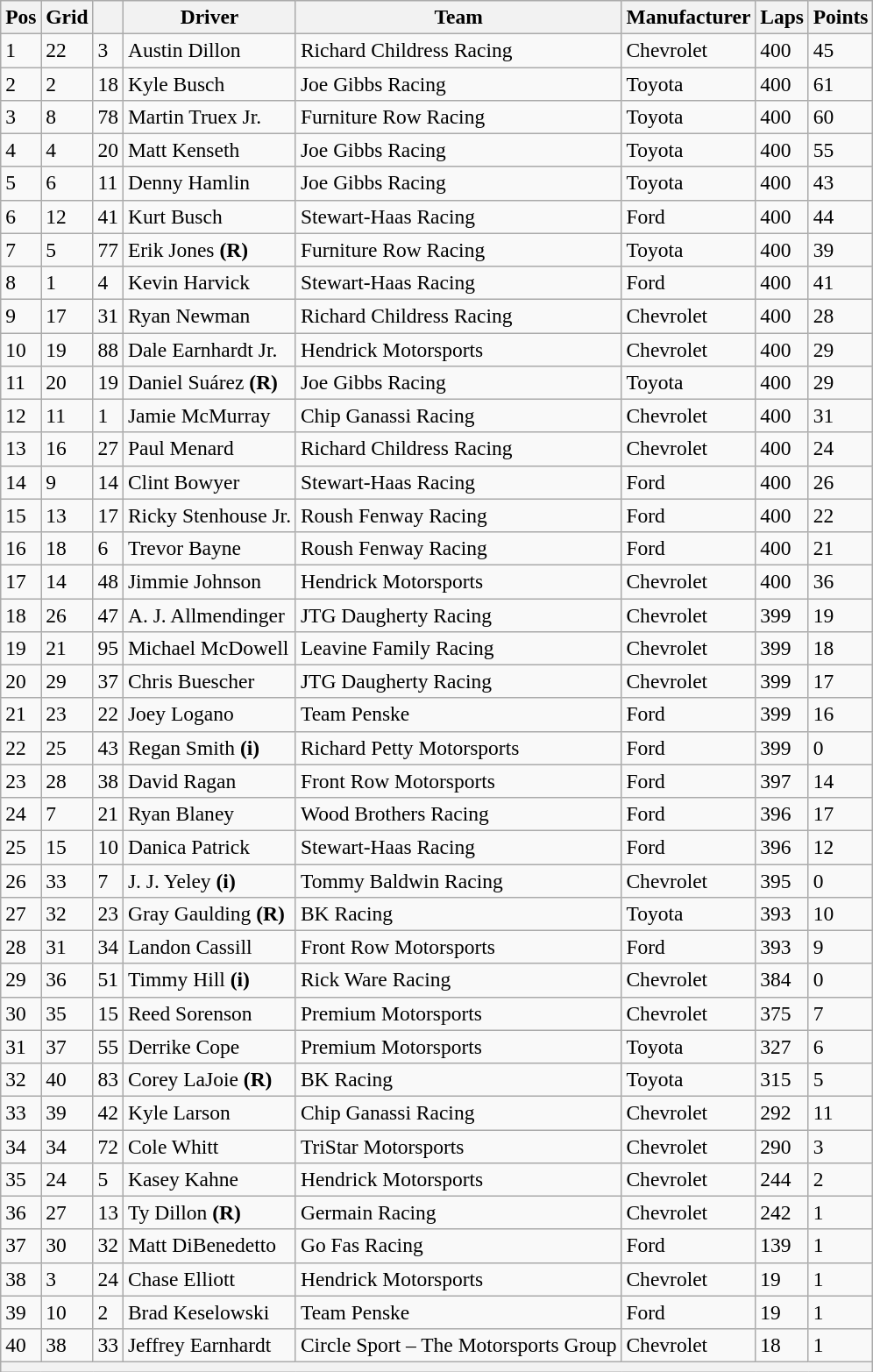<table class="wikitable" style="font-size:98%">
<tr>
<th>Pos</th>
<th>Grid</th>
<th></th>
<th>Driver</th>
<th>Team</th>
<th>Manufacturer</th>
<th>Laps</th>
<th>Points</th>
</tr>
<tr>
<td>1</td>
<td>22</td>
<td>3</td>
<td>Austin Dillon</td>
<td>Richard Childress Racing</td>
<td>Chevrolet</td>
<td>400</td>
<td>45</td>
</tr>
<tr>
<td>2</td>
<td>2</td>
<td>18</td>
<td>Kyle Busch</td>
<td>Joe Gibbs Racing</td>
<td>Toyota</td>
<td>400</td>
<td>61</td>
</tr>
<tr>
<td>3</td>
<td>8</td>
<td>78</td>
<td>Martin Truex Jr.</td>
<td>Furniture Row Racing</td>
<td>Toyota</td>
<td>400</td>
<td>60</td>
</tr>
<tr>
<td>4</td>
<td>4</td>
<td>20</td>
<td>Matt Kenseth</td>
<td>Joe Gibbs Racing</td>
<td>Toyota</td>
<td>400</td>
<td>55</td>
</tr>
<tr>
<td>5</td>
<td>6</td>
<td>11</td>
<td>Denny Hamlin</td>
<td>Joe Gibbs Racing</td>
<td>Toyota</td>
<td>400</td>
<td>43</td>
</tr>
<tr>
<td>6</td>
<td>12</td>
<td>41</td>
<td>Kurt Busch</td>
<td>Stewart-Haas Racing</td>
<td>Ford</td>
<td>400</td>
<td>44</td>
</tr>
<tr>
<td>7</td>
<td>5</td>
<td>77</td>
<td>Erik Jones <strong>(R)</strong></td>
<td>Furniture Row Racing</td>
<td>Toyota</td>
<td>400</td>
<td>39</td>
</tr>
<tr>
<td>8</td>
<td>1</td>
<td>4</td>
<td>Kevin Harvick</td>
<td>Stewart-Haas Racing</td>
<td>Ford</td>
<td>400</td>
<td>41</td>
</tr>
<tr>
<td>9</td>
<td>17</td>
<td>31</td>
<td>Ryan Newman</td>
<td>Richard Childress Racing</td>
<td>Chevrolet</td>
<td>400</td>
<td>28</td>
</tr>
<tr>
<td>10</td>
<td>19</td>
<td>88</td>
<td>Dale Earnhardt Jr.</td>
<td>Hendrick Motorsports</td>
<td>Chevrolet</td>
<td>400</td>
<td>29</td>
</tr>
<tr>
<td>11</td>
<td>20</td>
<td>19</td>
<td>Daniel Suárez <strong>(R)</strong></td>
<td>Joe Gibbs Racing</td>
<td>Toyota</td>
<td>400</td>
<td>29</td>
</tr>
<tr>
<td>12</td>
<td>11</td>
<td>1</td>
<td>Jamie McMurray</td>
<td>Chip Ganassi Racing</td>
<td>Chevrolet</td>
<td>400</td>
<td>31</td>
</tr>
<tr>
<td>13</td>
<td>16</td>
<td>27</td>
<td>Paul Menard</td>
<td>Richard Childress Racing</td>
<td>Chevrolet</td>
<td>400</td>
<td>24</td>
</tr>
<tr>
<td>14</td>
<td>9</td>
<td>14</td>
<td>Clint Bowyer</td>
<td>Stewart-Haas Racing</td>
<td>Ford</td>
<td>400</td>
<td>26</td>
</tr>
<tr>
<td>15</td>
<td>13</td>
<td>17</td>
<td>Ricky Stenhouse Jr.</td>
<td>Roush Fenway Racing</td>
<td>Ford</td>
<td>400</td>
<td>22</td>
</tr>
<tr>
<td>16</td>
<td>18</td>
<td>6</td>
<td>Trevor Bayne</td>
<td>Roush Fenway Racing</td>
<td>Ford</td>
<td>400</td>
<td>21</td>
</tr>
<tr>
<td>17</td>
<td>14</td>
<td>48</td>
<td>Jimmie Johnson</td>
<td>Hendrick Motorsports</td>
<td>Chevrolet</td>
<td>400</td>
<td>36</td>
</tr>
<tr>
<td>18</td>
<td>26</td>
<td>47</td>
<td>A. J. Allmendinger</td>
<td>JTG Daugherty Racing</td>
<td>Chevrolet</td>
<td>399</td>
<td>19</td>
</tr>
<tr>
<td>19</td>
<td>21</td>
<td>95</td>
<td>Michael McDowell</td>
<td>Leavine Family Racing</td>
<td>Chevrolet</td>
<td>399</td>
<td>18</td>
</tr>
<tr>
<td>20</td>
<td>29</td>
<td>37</td>
<td>Chris Buescher</td>
<td>JTG Daugherty Racing</td>
<td>Chevrolet</td>
<td>399</td>
<td>17</td>
</tr>
<tr>
<td>21</td>
<td>23</td>
<td>22</td>
<td>Joey Logano</td>
<td>Team Penske</td>
<td>Ford</td>
<td>399</td>
<td>16</td>
</tr>
<tr>
<td>22</td>
<td>25</td>
<td>43</td>
<td>Regan Smith <strong>(i)</strong></td>
<td>Richard Petty Motorsports</td>
<td>Ford</td>
<td>399</td>
<td>0</td>
</tr>
<tr>
<td>23</td>
<td>28</td>
<td>38</td>
<td>David Ragan</td>
<td>Front Row Motorsports</td>
<td>Ford</td>
<td>397</td>
<td>14</td>
</tr>
<tr>
<td>24</td>
<td>7</td>
<td>21</td>
<td>Ryan Blaney</td>
<td>Wood Brothers Racing</td>
<td>Ford</td>
<td>396</td>
<td>17</td>
</tr>
<tr>
<td>25</td>
<td>15</td>
<td>10</td>
<td>Danica Patrick</td>
<td>Stewart-Haas Racing</td>
<td>Ford</td>
<td>396</td>
<td>12</td>
</tr>
<tr>
<td>26</td>
<td>33</td>
<td>7</td>
<td>J. J. Yeley <strong>(i)</strong></td>
<td>Tommy Baldwin Racing</td>
<td>Chevrolet</td>
<td>395</td>
<td>0</td>
</tr>
<tr>
<td>27</td>
<td>32</td>
<td>23</td>
<td>Gray Gaulding <strong>(R)</strong></td>
<td>BK Racing</td>
<td>Toyota</td>
<td>393</td>
<td>10</td>
</tr>
<tr>
<td>28</td>
<td>31</td>
<td>34</td>
<td>Landon Cassill</td>
<td>Front Row Motorsports</td>
<td>Ford</td>
<td>393</td>
<td>9</td>
</tr>
<tr>
<td>29</td>
<td>36</td>
<td>51</td>
<td>Timmy Hill <strong>(i)</strong></td>
<td>Rick Ware Racing</td>
<td>Chevrolet</td>
<td>384</td>
<td>0</td>
</tr>
<tr>
<td>30</td>
<td>35</td>
<td>15</td>
<td>Reed Sorenson</td>
<td>Premium Motorsports</td>
<td>Chevrolet</td>
<td>375</td>
<td>7</td>
</tr>
<tr>
<td>31</td>
<td>37</td>
<td>55</td>
<td>Derrike Cope</td>
<td>Premium Motorsports</td>
<td>Toyota</td>
<td>327</td>
<td>6</td>
</tr>
<tr>
<td>32</td>
<td>40</td>
<td>83</td>
<td>Corey LaJoie <strong>(R)</strong></td>
<td>BK Racing</td>
<td>Toyota</td>
<td>315</td>
<td>5</td>
</tr>
<tr>
<td>33</td>
<td>39</td>
<td>42</td>
<td>Kyle Larson</td>
<td>Chip Ganassi Racing</td>
<td>Chevrolet</td>
<td>292</td>
<td>11</td>
</tr>
<tr>
<td>34</td>
<td>34</td>
<td>72</td>
<td>Cole Whitt</td>
<td>TriStar Motorsports</td>
<td>Chevrolet</td>
<td>290</td>
<td>3</td>
</tr>
<tr>
<td>35</td>
<td>24</td>
<td>5</td>
<td>Kasey Kahne</td>
<td>Hendrick Motorsports</td>
<td>Chevrolet</td>
<td>244</td>
<td>2</td>
</tr>
<tr>
<td>36</td>
<td>27</td>
<td>13</td>
<td>Ty Dillon <strong>(R)</strong></td>
<td>Germain Racing</td>
<td>Chevrolet</td>
<td>242</td>
<td>1</td>
</tr>
<tr>
<td>37</td>
<td>30</td>
<td>32</td>
<td>Matt DiBenedetto</td>
<td>Go Fas Racing</td>
<td>Ford</td>
<td>139</td>
<td>1</td>
</tr>
<tr>
<td>38</td>
<td>3</td>
<td>24</td>
<td>Chase Elliott</td>
<td>Hendrick Motorsports</td>
<td>Chevrolet</td>
<td>19</td>
<td>1</td>
</tr>
<tr>
<td>39</td>
<td>10</td>
<td>2</td>
<td>Brad Keselowski</td>
<td>Team Penske</td>
<td>Ford</td>
<td>19</td>
<td>1</td>
</tr>
<tr>
<td>40</td>
<td>38</td>
<td>33</td>
<td>Jeffrey Earnhardt</td>
<td>Circle Sport – The Motorsports Group</td>
<td>Chevrolet</td>
<td>18</td>
<td>1</td>
</tr>
<tr>
<th colspan="8"></th>
</tr>
</table>
